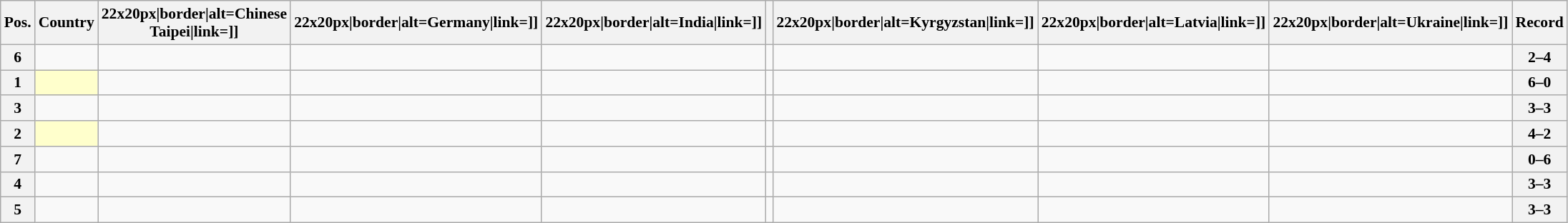<table class="wikitable sortable nowrap" style="text-align:center; font-size:0.9em;">
<tr>
<th>Pos.</th>
<th>Country</th>
<th [[Image:>22x20px|border|alt=Chinese Taipei|link=]]</th>
<th [[Image:>22x20px|border|alt=Germany|link=]]</th>
<th [[Image:>22x20px|border|alt=India|link=]]</th>
<th></th>
<th [[Image:>22x20px|border|alt=Kyrgyzstan|link=]]</th>
<th [[Image:>22x20px|border|alt=Latvia|link=]]</th>
<th [[Image:>22x20px|border|alt=Ukraine|link=]]</th>
<th>Record</th>
</tr>
<tr>
<th>6</th>
<td style="text-align:left;"></td>
<td></td>
<td></td>
<td></td>
<td></td>
<td></td>
<td></td>
<td></td>
<th>2–4</th>
</tr>
<tr>
<th>1</th>
<td style="text-align:left; background:#ffffcc;"></td>
<td></td>
<td></td>
<td></td>
<td></td>
<td></td>
<td></td>
<td></td>
<th>6–0</th>
</tr>
<tr>
<th>3</th>
<td style="text-align:left;"></td>
<td></td>
<td></td>
<td></td>
<td></td>
<td></td>
<td></td>
<td></td>
<th>3–3</th>
</tr>
<tr>
<th>2</th>
<td style="text-align:left; background:#ffffcc;"></td>
<td></td>
<td></td>
<td></td>
<td></td>
<td></td>
<td></td>
<td></td>
<th>4–2</th>
</tr>
<tr>
<th>7</th>
<td style="text-align:left;"></td>
<td></td>
<td></td>
<td></td>
<td></td>
<td></td>
<td></td>
<td></td>
<th>0–6</th>
</tr>
<tr>
<th>4</th>
<td style="text-align:left;"></td>
<td></td>
<td></td>
<td></td>
<td></td>
<td></td>
<td></td>
<td></td>
<th>3–3</th>
</tr>
<tr>
<th>5</th>
<td style="text-align:left;"></td>
<td></td>
<td></td>
<td></td>
<td></td>
<td></td>
<td></td>
<td></td>
<th>3–3</th>
</tr>
</table>
